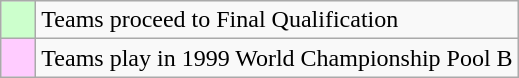<table class="wikitable">
<tr>
<td style="background: #ccffcc;">    </td>
<td>Teams proceed to Final Qualification</td>
</tr>
<tr>
<td style="background: #ffccff;">    </td>
<td>Teams play in 1999 World Championship Pool B</td>
</tr>
</table>
